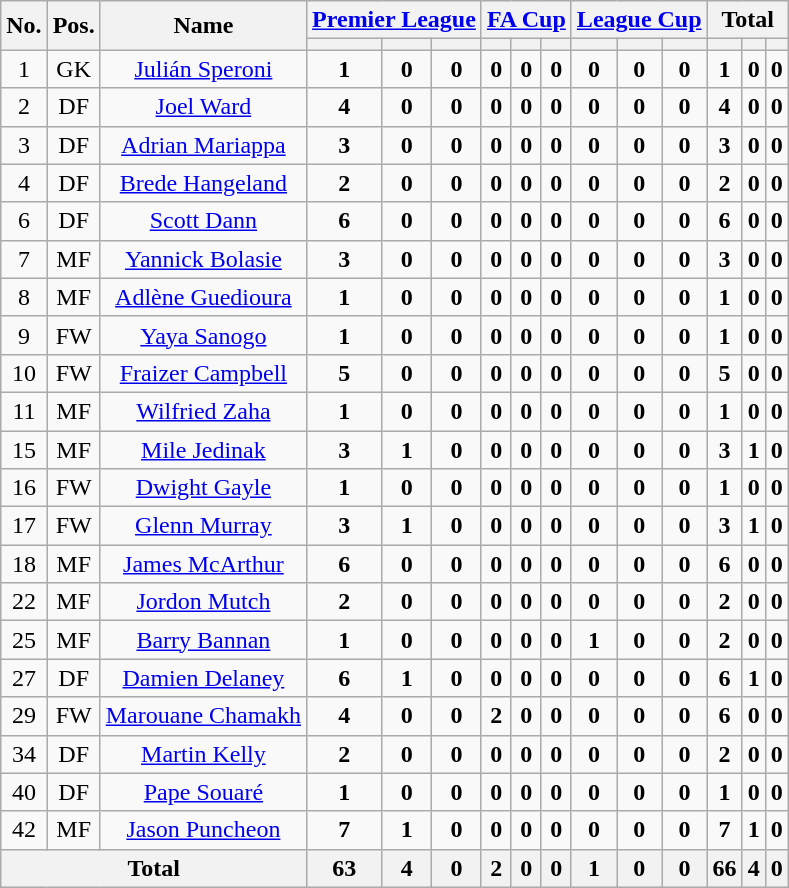<table class="wikitable sortable" style="text-align: center;">
<tr>
<th rowspan="2">No.</th>
<th rowspan="2">Pos.</th>
<th rowspan="2">Name</th>
<th colspan="3"><a href='#'>Premier League</a></th>
<th colspan="3"><a href='#'>FA Cup</a></th>
<th colspan="3"><a href='#'>League Cup</a></th>
<th colspan="3">Total</th>
</tr>
<tr>
<th></th>
<th></th>
<th></th>
<th></th>
<th></th>
<th></th>
<th></th>
<th></th>
<th></th>
<th></th>
<th></th>
<th></th>
</tr>
<tr>
<td>1</td>
<td>GK</td>
<td><a href='#'>Julián Speroni</a></td>
<td><strong>1</strong></td>
<td><strong>0</strong></td>
<td><strong>0</strong></td>
<td><strong>0</strong></td>
<td><strong>0</strong></td>
<td><strong>0</strong></td>
<td><strong>0</strong></td>
<td><strong>0</strong></td>
<td><strong>0</strong></td>
<td><strong>1</strong></td>
<td><strong>0</strong></td>
<td><strong>0</strong></td>
</tr>
<tr>
<td>2</td>
<td>DF</td>
<td><a href='#'>Joel Ward</a></td>
<td><strong>4</strong></td>
<td><strong>0</strong></td>
<td><strong>0</strong></td>
<td><strong>0</strong></td>
<td><strong>0</strong></td>
<td><strong>0</strong></td>
<td><strong>0</strong></td>
<td><strong>0</strong></td>
<td><strong>0</strong></td>
<td><strong>4</strong></td>
<td><strong>0</strong></td>
<td><strong>0</strong></td>
</tr>
<tr>
<td>3</td>
<td>DF</td>
<td><a href='#'>Adrian Mariappa</a></td>
<td><strong>3</strong></td>
<td><strong>0</strong></td>
<td><strong>0</strong></td>
<td><strong>0</strong></td>
<td><strong>0</strong></td>
<td><strong>0</strong></td>
<td><strong>0</strong></td>
<td><strong>0</strong></td>
<td><strong>0</strong></td>
<td><strong>3</strong></td>
<td><strong>0</strong></td>
<td><strong>0</strong></td>
</tr>
<tr>
<td>4</td>
<td>DF</td>
<td><a href='#'>Brede Hangeland</a></td>
<td><strong>2</strong></td>
<td><strong>0</strong></td>
<td><strong>0</strong></td>
<td><strong>0</strong></td>
<td><strong>0</strong></td>
<td><strong>0</strong></td>
<td><strong>0</strong></td>
<td><strong>0</strong></td>
<td><strong>0</strong></td>
<td><strong>2</strong></td>
<td><strong>0</strong></td>
<td><strong>0</strong></td>
</tr>
<tr>
<td>6</td>
<td>DF</td>
<td><a href='#'>Scott Dann</a></td>
<td><strong>6</strong></td>
<td><strong>0</strong></td>
<td><strong>0</strong></td>
<td><strong>0</strong></td>
<td><strong>0</strong></td>
<td><strong>0</strong></td>
<td><strong>0</strong></td>
<td><strong>0</strong></td>
<td><strong>0</strong></td>
<td><strong>6</strong></td>
<td><strong>0</strong></td>
<td><strong>0</strong></td>
</tr>
<tr>
<td>7</td>
<td>MF</td>
<td><a href='#'>Yannick Bolasie</a></td>
<td><strong>3</strong></td>
<td><strong>0</strong></td>
<td><strong>0</strong></td>
<td><strong>0</strong></td>
<td><strong>0</strong></td>
<td><strong>0</strong></td>
<td><strong>0</strong></td>
<td><strong>0</strong></td>
<td><strong>0</strong></td>
<td><strong>3</strong></td>
<td><strong>0</strong></td>
<td><strong>0</strong></td>
</tr>
<tr>
<td>8</td>
<td>MF</td>
<td><a href='#'>Adlène Guedioura</a></td>
<td><strong>1</strong></td>
<td><strong>0</strong></td>
<td><strong>0</strong></td>
<td><strong>0</strong></td>
<td><strong>0</strong></td>
<td><strong>0</strong></td>
<td><strong>0</strong></td>
<td><strong>0</strong></td>
<td><strong>0</strong></td>
<td><strong>1</strong></td>
<td><strong>0</strong></td>
<td><strong>0</strong></td>
</tr>
<tr>
<td>9</td>
<td>FW</td>
<td><a href='#'>Yaya Sanogo</a></td>
<td><strong>1</strong></td>
<td><strong>0</strong></td>
<td><strong>0</strong></td>
<td><strong>0</strong></td>
<td><strong>0</strong></td>
<td><strong>0</strong></td>
<td><strong>0</strong></td>
<td><strong>0</strong></td>
<td><strong>0</strong></td>
<td><strong>1</strong></td>
<td><strong>0</strong></td>
<td><strong>0</strong></td>
</tr>
<tr>
<td>10</td>
<td>FW</td>
<td><a href='#'>Fraizer Campbell</a></td>
<td><strong>5</strong></td>
<td><strong>0</strong></td>
<td><strong>0</strong></td>
<td><strong>0</strong></td>
<td><strong>0</strong></td>
<td><strong>0</strong></td>
<td><strong>0</strong></td>
<td><strong>0</strong></td>
<td><strong>0</strong></td>
<td><strong>5</strong></td>
<td><strong>0</strong></td>
<td><strong>0</strong></td>
</tr>
<tr>
<td>11</td>
<td>MF</td>
<td><a href='#'>Wilfried Zaha</a></td>
<td><strong>1</strong></td>
<td><strong>0</strong></td>
<td><strong>0</strong></td>
<td><strong>0</strong></td>
<td><strong>0</strong></td>
<td><strong>0</strong></td>
<td><strong>0</strong></td>
<td><strong>0</strong></td>
<td><strong>0</strong></td>
<td><strong>1</strong></td>
<td><strong>0</strong></td>
<td><strong>0</strong></td>
</tr>
<tr>
<td>15</td>
<td>MF</td>
<td><a href='#'>Mile Jedinak</a></td>
<td><strong>3</strong></td>
<td><strong>1</strong></td>
<td><strong>0</strong></td>
<td><strong>0</strong></td>
<td><strong>0</strong></td>
<td><strong>0</strong></td>
<td><strong>0</strong></td>
<td><strong>0</strong></td>
<td><strong>0</strong></td>
<td><strong>3</strong></td>
<td><strong>1</strong></td>
<td><strong>0</strong></td>
</tr>
<tr>
<td>16</td>
<td>FW</td>
<td><a href='#'>Dwight Gayle</a></td>
<td><strong>1</strong></td>
<td><strong>0</strong></td>
<td><strong>0</strong></td>
<td><strong>0</strong></td>
<td><strong>0</strong></td>
<td><strong>0</strong></td>
<td><strong>0</strong></td>
<td><strong>0</strong></td>
<td><strong>0</strong></td>
<td><strong>1</strong></td>
<td><strong>0</strong></td>
<td><strong>0</strong></td>
</tr>
<tr>
<td>17</td>
<td>FW</td>
<td><a href='#'>Glenn Murray</a></td>
<td><strong>3</strong></td>
<td><strong>1</strong></td>
<td><strong>0</strong></td>
<td><strong>0</strong></td>
<td><strong>0</strong></td>
<td><strong>0</strong></td>
<td><strong>0</strong></td>
<td><strong>0</strong></td>
<td><strong>0</strong></td>
<td><strong>3</strong></td>
<td><strong>1</strong></td>
<td><strong>0</strong></td>
</tr>
<tr>
<td>18</td>
<td>MF</td>
<td><a href='#'>James McArthur</a></td>
<td><strong>6</strong></td>
<td><strong>0</strong></td>
<td><strong>0</strong></td>
<td><strong>0</strong></td>
<td><strong>0</strong></td>
<td><strong>0</strong></td>
<td><strong>0</strong></td>
<td><strong>0</strong></td>
<td><strong>0</strong></td>
<td><strong>6</strong></td>
<td><strong>0</strong></td>
<td><strong>0</strong></td>
</tr>
<tr>
<td>22</td>
<td>MF</td>
<td><a href='#'>Jordon Mutch</a></td>
<td><strong>2</strong></td>
<td><strong>0</strong></td>
<td><strong>0</strong></td>
<td><strong>0</strong></td>
<td><strong>0</strong></td>
<td><strong>0</strong></td>
<td><strong>0</strong></td>
<td><strong>0</strong></td>
<td><strong>0</strong></td>
<td><strong>2</strong></td>
<td><strong>0</strong></td>
<td><strong>0</strong></td>
</tr>
<tr>
<td>25</td>
<td>MF</td>
<td><a href='#'>Barry Bannan</a></td>
<td><strong>1</strong></td>
<td><strong>0</strong></td>
<td><strong>0</strong></td>
<td><strong>0</strong></td>
<td><strong>0</strong></td>
<td><strong>0</strong></td>
<td><strong>1</strong></td>
<td><strong>0</strong></td>
<td><strong>0</strong></td>
<td><strong>2</strong></td>
<td><strong>0</strong></td>
<td><strong>0</strong></td>
</tr>
<tr>
<td>27</td>
<td>DF</td>
<td><a href='#'>Damien Delaney</a></td>
<td><strong>6</strong></td>
<td><strong>1</strong></td>
<td><strong>0</strong></td>
<td><strong>0</strong></td>
<td><strong>0</strong></td>
<td><strong>0</strong></td>
<td><strong>0</strong></td>
<td><strong>0</strong></td>
<td><strong>0</strong></td>
<td><strong>6</strong></td>
<td><strong>1</strong></td>
<td><strong>0</strong></td>
</tr>
<tr>
<td>29</td>
<td>FW</td>
<td><a href='#'>Marouane Chamakh</a></td>
<td><strong>4</strong></td>
<td><strong>0</strong></td>
<td><strong>0</strong></td>
<td><strong>2</strong></td>
<td><strong>0</strong></td>
<td><strong>0</strong></td>
<td><strong>0</strong></td>
<td><strong>0</strong></td>
<td><strong>0</strong></td>
<td><strong>6</strong></td>
<td><strong>0</strong></td>
<td><strong>0</strong></td>
</tr>
<tr>
<td>34</td>
<td>DF</td>
<td><a href='#'>Martin Kelly</a></td>
<td><strong>2</strong></td>
<td><strong>0</strong></td>
<td><strong>0</strong></td>
<td><strong>0</strong></td>
<td><strong>0</strong></td>
<td><strong>0</strong></td>
<td><strong>0</strong></td>
<td><strong>0</strong></td>
<td><strong>0</strong></td>
<td><strong>2</strong></td>
<td><strong>0</strong></td>
<td><strong>0</strong></td>
</tr>
<tr>
<td>40</td>
<td>DF</td>
<td><a href='#'>Pape Souaré</a></td>
<td><strong>1</strong></td>
<td><strong>0</strong></td>
<td><strong>0</strong></td>
<td><strong>0</strong></td>
<td><strong>0</strong></td>
<td><strong>0</strong></td>
<td><strong>0</strong></td>
<td><strong>0</strong></td>
<td><strong>0</strong></td>
<td><strong>1</strong></td>
<td><strong>0</strong></td>
<td><strong>0</strong></td>
</tr>
<tr>
<td>42</td>
<td>MF</td>
<td><a href='#'>Jason Puncheon</a></td>
<td><strong>7</strong></td>
<td><strong>1</strong></td>
<td><strong>0</strong></td>
<td><strong>0</strong></td>
<td><strong>0</strong></td>
<td><strong>0</strong></td>
<td><strong>0</strong></td>
<td><strong>0</strong></td>
<td><strong>0</strong></td>
<td><strong>7</strong></td>
<td><strong>1</strong></td>
<td><strong>0</strong></td>
</tr>
<tr>
<th colspan=3>Total</th>
<th>63</th>
<th>4</th>
<th>0</th>
<th>2</th>
<th>0</th>
<th>0</th>
<th>1</th>
<th>0</th>
<th>0</th>
<th>66</th>
<th>4</th>
<th>0</th>
</tr>
</table>
